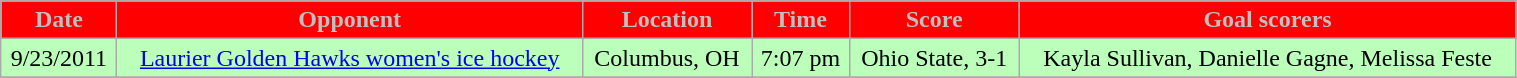<table class="wikitable" width="80%">
<tr align="center"  style=" background:red;color:silver;">
<td><strong>Date</strong></td>
<td><strong>Opponent</strong></td>
<td><strong>Location</strong></td>
<td><strong>Time</strong></td>
<td><strong>Score</strong></td>
<td><strong>Goal scorers</strong></td>
</tr>
<tr align="center" bgcolor="#bbffbb">
<td>9/23/2011</td>
<td><a href='#'>Laurier Golden Hawks women's ice hockey</a></td>
<td>Columbus, OH</td>
<td>7:07 pm</td>
<td>Ohio State, 3-1</td>
<td>Kayla Sullivan, Danielle Gagne, Melissa Feste</td>
</tr>
<tr align="center" bgcolor="">
</tr>
</table>
